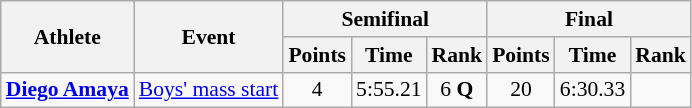<table class="wikitable" style="font-size:90%">
<tr>
<th rowspan=2>Athlete</th>
<th rowspan=2>Event</th>
<th colspan=3>Semifinal</th>
<th colspan=3>Final</th>
</tr>
<tr>
<th>Points</th>
<th>Time</th>
<th>Rank</th>
<th>Points</th>
<th>Time</th>
<th>Rank</th>
</tr>
<tr align=center>
<td align=left><strong><a href='#'>Diego Amaya</a></strong></td>
<td align=left><a href='#'>Boys' mass start</a></td>
<td>4</td>
<td>5:55.21</td>
<td>6 <strong>Q</strong></td>
<td>20</td>
<td>6:30.33</td>
<td></td>
</tr>
</table>
